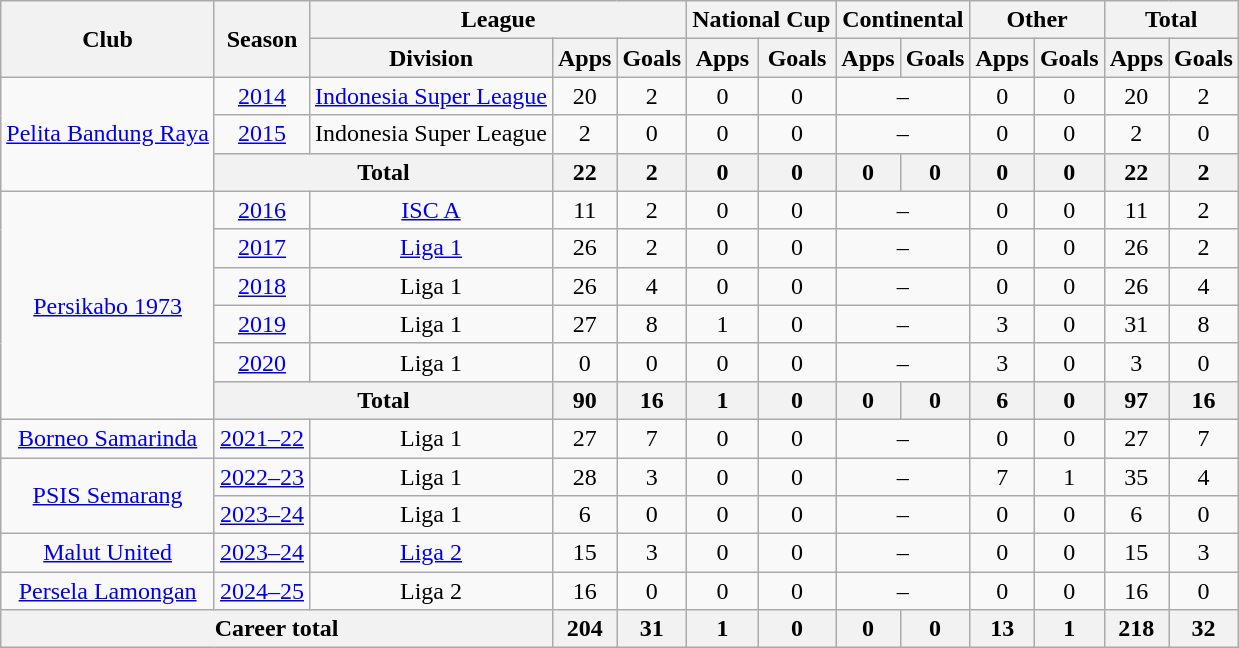<table class="wikitable" style="text-align: center;">
<tr>
<th rowspan="2">Club</th>
<th rowspan="2">Season</th>
<th colspan="3">League</th>
<th colspan="2">National Cup</th>
<th colspan="2">Continental</th>
<th colspan="2">Other</th>
<th colspan="2">Total</th>
</tr>
<tr>
<th>Division</th>
<th>Apps</th>
<th>Goals</th>
<th>Apps</th>
<th>Goals</th>
<th>Apps</th>
<th>Goals</th>
<th>Apps</th>
<th>Goals</th>
<th>Apps</th>
<th>Goals</th>
</tr>
<tr>
<td rowspan=3><a href='#'>Pelita Bandung Raya</a></td>
<td><a href='#'>2014</a></td>
<td rowspan=1><a href='#'>Indonesia Super League</a></td>
<td>20</td>
<td>2</td>
<td>0</td>
<td>0</td>
<td colspan="2">–</td>
<td>0</td>
<td>0</td>
<td>20</td>
<td>2</td>
</tr>
<tr>
<td><a href='#'>2015</a></td>
<td rowspan=1>Indonesia Super League</td>
<td>2</td>
<td>0</td>
<td>0</td>
<td>0</td>
<td colspan="2">–</td>
<td>0</td>
<td>0</td>
<td>2</td>
<td>0</td>
</tr>
<tr>
<th colspan="2">Total</th>
<th>22</th>
<th>2</th>
<th>0</th>
<th>0</th>
<th>0</th>
<th>0</th>
<th>0</th>
<th>0</th>
<th>22</th>
<th>2</th>
</tr>
<tr>
<td rowspan="6"><a href='#'>Persikabo 1973</a></td>
<td><a href='#'>2016</a></td>
<td><a href='#'>ISC A</a></td>
<td>11</td>
<td>2</td>
<td>0</td>
<td>0</td>
<td colspan="2">–</td>
<td>0</td>
<td>0</td>
<td>11</td>
<td>2</td>
</tr>
<tr>
<td><a href='#'>2017</a></td>
<td rowspan=1><a href='#'>Liga 1</a></td>
<td>26</td>
<td>2</td>
<td>0</td>
<td>0</td>
<td colspan="2">–</td>
<td>0</td>
<td>0</td>
<td>26</td>
<td>2</td>
</tr>
<tr>
<td><a href='#'>2018</a></td>
<td rowspan="1" valign="center">Liga 1</td>
<td>26</td>
<td>4</td>
<td>0</td>
<td>0</td>
<td colspan="2">–</td>
<td>0</td>
<td>0</td>
<td>26</td>
<td>4</td>
</tr>
<tr>
<td><a href='#'>2019</a></td>
<td rowspan="1" valign="center">Liga 1</td>
<td>27</td>
<td>8</td>
<td>1</td>
<td>0</td>
<td colspan="2">–</td>
<td>3</td>
<td>0</td>
<td>31</td>
<td>8</td>
</tr>
<tr>
<td><a href='#'>2020</a></td>
<td rowspan="1" valign="center">Liga 1</td>
<td>0</td>
<td>0</td>
<td>0</td>
<td>0</td>
<td colspan="2">–</td>
<td>3</td>
<td>0</td>
<td>3</td>
<td>0</td>
</tr>
<tr>
<th colspan="2">Total</th>
<th>90</th>
<th>16</th>
<th>1</th>
<th>0</th>
<th>0</th>
<th>0</th>
<th>6</th>
<th>0</th>
<th>97</th>
<th>16</th>
</tr>
<tr>
<td rowspan=1><a href='#'>Borneo Samarinda</a></td>
<td><a href='#'>2021–22</a></td>
<td>Liga 1</td>
<td>27</td>
<td>7</td>
<td>0</td>
<td>0</td>
<td colspan="2">–</td>
<td>0</td>
<td>0</td>
<td>27</td>
<td>7</td>
</tr>
<tr>
<td rowspan="2"><a href='#'>PSIS Semarang</a></td>
<td><a href='#'>2022–23</a></td>
<td>Liga 1</td>
<td>28</td>
<td>3</td>
<td>0</td>
<td>0</td>
<td colspan="2">–</td>
<td>7</td>
<td>1</td>
<td>35</td>
<td>4</td>
</tr>
<tr>
<td><a href='#'>2023–24</a></td>
<td>Liga 1</td>
<td>6</td>
<td>0</td>
<td>0</td>
<td>0</td>
<td colspan="2">–</td>
<td>0</td>
<td>0</td>
<td>6</td>
<td>0</td>
</tr>
<tr>
<td><a href='#'>Malut United</a></td>
<td><a href='#'>2023–24</a></td>
<td><a href='#'>Liga 2</a></td>
<td>15</td>
<td>3</td>
<td>0</td>
<td>0</td>
<td colspan="2">–</td>
<td>0</td>
<td>0</td>
<td>15</td>
<td>3</td>
</tr>
<tr>
<td><a href='#'>Persela Lamongan</a></td>
<td><a href='#'>2024–25</a></td>
<td>Liga 2</td>
<td>16</td>
<td>0</td>
<td>0</td>
<td>0</td>
<td colspan="2">–</td>
<td>0</td>
<td>0</td>
<td>16</td>
<td>0</td>
</tr>
<tr>
<th colspan="3">Career total</th>
<th>204</th>
<th>31</th>
<th>1</th>
<th>0</th>
<th>0</th>
<th>0</th>
<th>13</th>
<th>1</th>
<th>218</th>
<th>32</th>
</tr>
</table>
